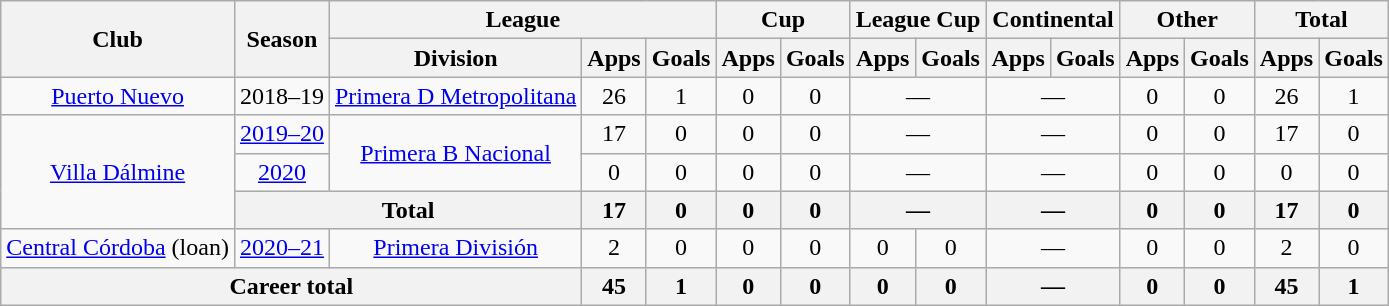<table class="wikitable" style="text-align:center">
<tr>
<th rowspan="2">Club</th>
<th rowspan="2">Season</th>
<th colspan="3">League</th>
<th colspan="2">Cup</th>
<th colspan="2">League Cup</th>
<th colspan="2">Continental</th>
<th colspan="2">Other</th>
<th colspan="2">Total</th>
</tr>
<tr>
<th>Division</th>
<th>Apps</th>
<th>Goals</th>
<th>Apps</th>
<th>Goals</th>
<th>Apps</th>
<th>Goals</th>
<th>Apps</th>
<th>Goals</th>
<th>Apps</th>
<th>Goals</th>
<th>Apps</th>
<th>Goals</th>
</tr>
<tr>
<td rowspan="1"><a href='#'>Puerto Nuevo</a></td>
<td>2018–19</td>
<td rowspan="1"><a href='#'>Primera D Metropolitana</a></td>
<td>26</td>
<td>1</td>
<td>0</td>
<td>0</td>
<td colspan="2">—</td>
<td colspan="2">—</td>
<td>0</td>
<td>0</td>
<td>26</td>
<td>1</td>
</tr>
<tr>
<td rowspan="3"><a href='#'>Villa Dálmine</a></td>
<td><a href='#'>2019–20</a></td>
<td rowspan="2"><a href='#'>Primera B Nacional</a></td>
<td>17</td>
<td>0</td>
<td>0</td>
<td>0</td>
<td colspan="2">—</td>
<td colspan="2">—</td>
<td>0</td>
<td>0</td>
<td>17</td>
<td>0</td>
</tr>
<tr>
<td><a href='#'>2020</a></td>
<td>0</td>
<td>0</td>
<td>0</td>
<td>0</td>
<td colspan="2">—</td>
<td colspan="2">—</td>
<td>0</td>
<td>0</td>
<td>0</td>
<td>0</td>
</tr>
<tr>
<th colspan="2">Total</th>
<th>17</th>
<th>0</th>
<th>0</th>
<th>0</th>
<th colspan="2">—</th>
<th colspan="2">—</th>
<th>0</th>
<th>0</th>
<th>17</th>
<th>0</th>
</tr>
<tr>
<td rowspan="1"><a href='#'>Central Córdoba</a> (loan)</td>
<td><a href='#'>2020–21</a></td>
<td rowspan="1"><a href='#'>Primera División</a></td>
<td>2</td>
<td>0</td>
<td>0</td>
<td>0</td>
<td>0</td>
<td>0</td>
<td colspan="2">—</td>
<td>0</td>
<td>0</td>
<td>2</td>
<td>0</td>
</tr>
<tr>
<th colspan="3">Career total</th>
<th>45</th>
<th>1</th>
<th>0</th>
<th>0</th>
<th>0</th>
<th>0</th>
<th colspan="2">—</th>
<th>0</th>
<th>0</th>
<th>45</th>
<th>1</th>
</tr>
</table>
